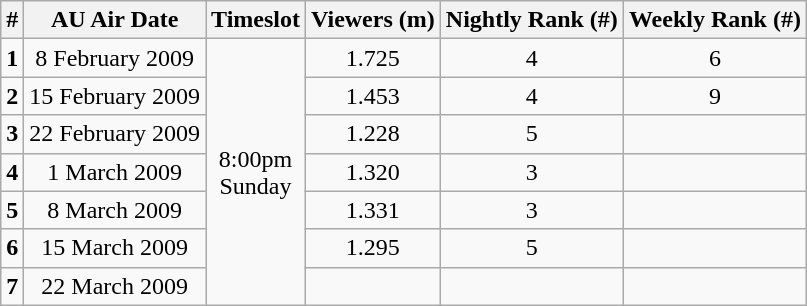<table class="wikitable sortable">
<tr>
<th>#</th>
<th>AU Air Date</th>
<th>Timeslot</th>
<th>Viewers (m)</th>
<th>Nightly Rank (#)</th>
<th>Weekly Rank (#)</th>
</tr>
<tr>
<td style="text-align:center"><strong>1</strong></td>
<td style="text-align:center">8 February 2009</td>
<td style="text-align:center" rowspan="7">8:00pm <br> Sunday</td>
<td style="text-align:center">1.725</td>
<td style="text-align:center">4</td>
<td style="text-align:center">6</td>
</tr>
<tr>
<td style="text-align:center"><strong>2</strong></td>
<td style="text-align:center">15 February 2009</td>
<td style="text-align:center">1.453</td>
<td style="text-align:center">4</td>
<td style="text-align:center">9</td>
</tr>
<tr>
<td style="text-align:center"><strong>3</strong></td>
<td style="text-align:center">22 February 2009</td>
<td style="text-align:center">1.228</td>
<td style="text-align:center">5</td>
<td style="text-align:center"></td>
</tr>
<tr>
<td style="text-align:center"><strong>4</strong></td>
<td style="text-align:center">1 March 2009</td>
<td style="text-align:center">1.320</td>
<td style="text-align:center">3</td>
<td style="text-align:center"></td>
</tr>
<tr>
<td style="text-align:center"><strong>5</strong></td>
<td style="text-align:center">8 March 2009</td>
<td style="text-align:center">1.331</td>
<td style="text-align:center">3</td>
<td style="text-align:center"></td>
</tr>
<tr>
<td style="text-align:center"><strong>6</strong></td>
<td style="text-align:center">15 March 2009</td>
<td style="text-align:center">1.295</td>
<td style="text-align:center">5</td>
<td style="text-align:center"></td>
</tr>
<tr>
<td style="text-align:center"><strong>7</strong></td>
<td style="text-align:center">22 March 2009</td>
<td style="text-align:center"></td>
<td style="text-align:center"></td>
<td style="text-align:center"></td>
</tr>
</table>
